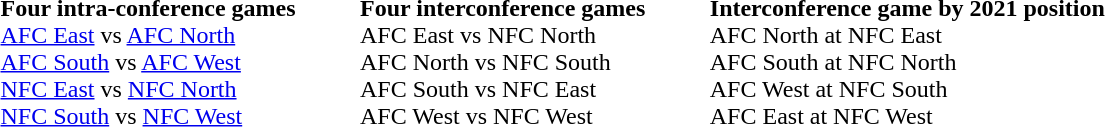<table border=0 style="margin: 0 0 0 1,5;">
<tr valign="top">
<td><br><strong>Four intra-conference games</strong><br>
<a href='#'>AFC East</a> vs <a href='#'>AFC North</a><br>
<a href='#'>AFC South</a> vs <a href='#'>AFC West</a><br>
<a href='#'>NFC East</a> vs <a href='#'>NFC North</a><br>
<a href='#'>NFC South</a> vs <a href='#'>NFC West</a><br></td>
<td style="padding-left:40px;"><br><strong>Four interconference games</strong><br>
AFC East vs NFC North<br>
AFC North vs NFC South<br>
AFC South vs NFC East<br>
AFC West vs NFC West<br></td>
<td style="padding-left:40px;"><br><strong>Interconference game by 2021 position</strong><br>
AFC North at NFC East<br>
AFC South at NFC North<br>
AFC West at NFC South<br>
AFC East at NFC West<br></td>
</tr>
</table>
